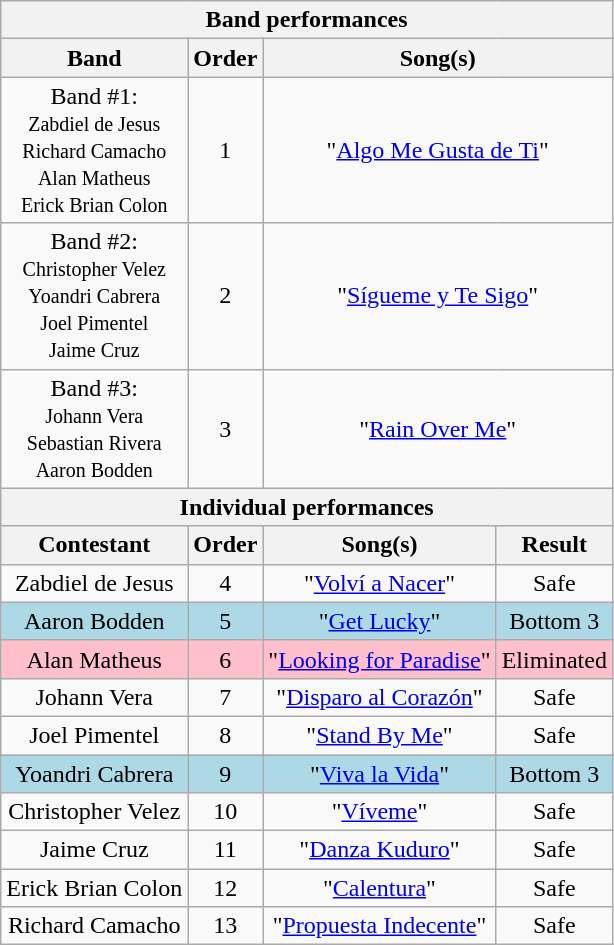<table class="wikitable plainrowheaders" style="text-align:center;">
<tr>
<th colspan="4">Band performances</th>
</tr>
<tr>
<th scope="col">Band</th>
<th scope="col">Order</th>
<th colspan=2>Song(s)</th>
</tr>
<tr>
<td>Band #1:<br><small>Zabdiel de Jesus<br>Richard Camacho<br>Alan Matheus<br>Erick Brian Colon</small></td>
<td>1</td>
<td colspan=2>"<a href='#'>Algo Me Gusta de Ti</a>"</td>
</tr>
<tr>
<td>Band #2:<br><small>Christopher Velez<br>Yoandri Cabrera<br>Joel Pimentel<br>Jaime Cruz</small></td>
<td>2</td>
<td colspan=2>"<a href='#'>Sígueme y Te Sigo</a>"</td>
</tr>
<tr>
<td>Band #3:<br><small>Johann Vera<br>Sebastian Rivera<br>Aaron Bodden</small></td>
<td>3</td>
<td colspan=2>"<a href='#'>Rain Over Me</a>"</td>
</tr>
<tr>
<th colspan="4">Individual performances</th>
</tr>
<tr>
<th scope="col">Contestant</th>
<th scope="col">Order</th>
<th scope="col">Song(s)</th>
<th scope="col">Result</th>
</tr>
<tr>
<td>Zabdiel de Jesus</td>
<td>4</td>
<td>"<a href='#'>Volví a Nacer</a>"</td>
<td>Safe</td>
</tr>
<tr bgcolor=lightblue>
<td>Aaron Bodden</td>
<td>5</td>
<td>"<a href='#'>Get Lucky</a>"</td>
<td>Bottom 3</td>
</tr>
<tr bgcolor=pink>
<td>Alan Matheus</td>
<td>6</td>
<td>"<a href='#'>Looking for Paradise</a>"</td>
<td>Eliminated</td>
</tr>
<tr>
<td>Johann Vera</td>
<td>7</td>
<td>"<a href='#'>Disparo al Corazón</a>"</td>
<td>Safe</td>
</tr>
<tr>
<td>Joel Pimentel</td>
<td>8</td>
<td>"<a href='#'>Stand By Me</a>"</td>
<td>Safe</td>
</tr>
<tr bgcolor=lightblue>
<td>Yoandri Cabrera</td>
<td>9</td>
<td>"<a href='#'>Viva la Vida</a>"</td>
<td>Bottom 3</td>
</tr>
<tr>
<td>Christopher Velez</td>
<td>10</td>
<td>"<a href='#'>Víveme</a>"</td>
<td>Safe</td>
</tr>
<tr>
<td>Jaime Cruz</td>
<td>11</td>
<td>"<a href='#'>Danza Kuduro</a>"</td>
<td>Safe</td>
</tr>
<tr>
<td>Erick Brian Colon</td>
<td>12</td>
<td>"<a href='#'>Calentura</a>"</td>
<td>Safe</td>
</tr>
<tr>
<td>Richard Camacho</td>
<td>13</td>
<td>"<a href='#'>Propuesta Indecente</a>"</td>
<td>Safe</td>
</tr>
</table>
